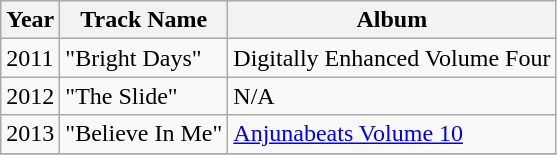<table class="wikitable">
<tr>
<th>Year</th>
<th>Track Name</th>
<th>Album</th>
</tr>
<tr>
<td>2011</td>
<td>"Bright Days"</td>
<td>Digitally Enhanced Volume Four</td>
</tr>
<tr>
<td>2012</td>
<td>"The Slide"</td>
<td>N/A</td>
</tr>
<tr>
<td>2013</td>
<td>"Believe In Me"</td>
<td><a href='#'>Anjunabeats Volume 10</a></td>
</tr>
<tr>
</tr>
</table>
